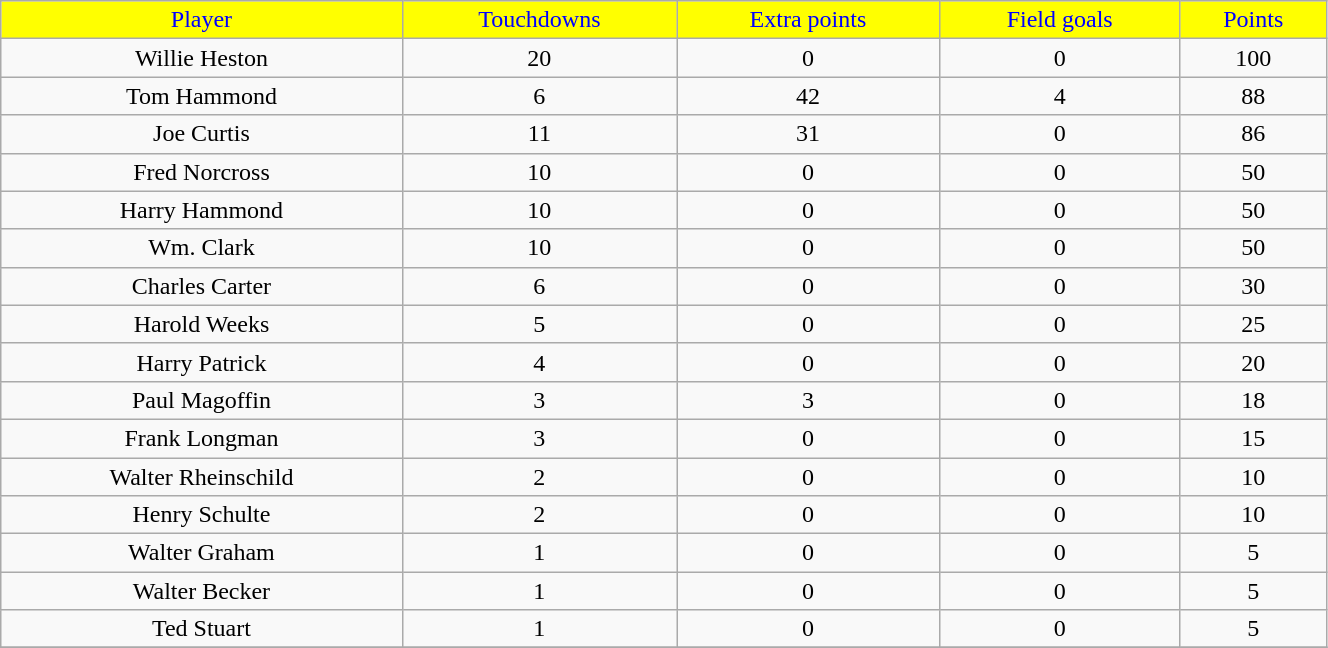<table class="wikitable" width="70%">
<tr align="center"  style="background:yellow;color:blue;">
<td>Player</td>
<td>Touchdowns</td>
<td>Extra points</td>
<td>Field goals</td>
<td>Points</td>
</tr>
<tr align="center" bgcolor="">
<td>Willie Heston</td>
<td>20</td>
<td>0</td>
<td>0</td>
<td>100</td>
</tr>
<tr align="center" bgcolor="">
<td>Tom Hammond</td>
<td>6</td>
<td>42</td>
<td>4</td>
<td>88</td>
</tr>
<tr align="center" bgcolor="">
<td>Joe Curtis</td>
<td>11</td>
<td>31</td>
<td>0</td>
<td>86</td>
</tr>
<tr align="center" bgcolor="">
<td>Fred Norcross</td>
<td>10</td>
<td>0</td>
<td>0</td>
<td>50</td>
</tr>
<tr align="center" bgcolor="">
<td>Harry Hammond</td>
<td>10</td>
<td>0</td>
<td>0</td>
<td>50</td>
</tr>
<tr align="center" bgcolor="">
<td>Wm. Clark</td>
<td>10</td>
<td>0</td>
<td>0</td>
<td>50</td>
</tr>
<tr align="center" bgcolor="">
<td>Charles Carter</td>
<td>6</td>
<td>0</td>
<td>0</td>
<td>30</td>
</tr>
<tr align="center" bgcolor="">
<td>Harold Weeks</td>
<td>5</td>
<td>0</td>
<td>0</td>
<td>25</td>
</tr>
<tr align="center" bgcolor="">
<td>Harry Patrick</td>
<td>4</td>
<td>0</td>
<td>0</td>
<td>20</td>
</tr>
<tr align="center" bgcolor="">
<td>Paul Magoffin</td>
<td>3</td>
<td>3</td>
<td>0</td>
<td>18</td>
</tr>
<tr align="center" bgcolor="">
<td>Frank Longman</td>
<td>3</td>
<td>0</td>
<td>0</td>
<td>15</td>
</tr>
<tr align="center" bgcolor="">
<td>Walter Rheinschild</td>
<td>2</td>
<td>0</td>
<td>0</td>
<td>10</td>
</tr>
<tr align="center" bgcolor="">
<td>Henry Schulte</td>
<td>2</td>
<td>0</td>
<td>0</td>
<td>10</td>
</tr>
<tr align="center" bgcolor="">
<td>Walter Graham</td>
<td>1</td>
<td>0</td>
<td>0</td>
<td>5</td>
</tr>
<tr align="center" bgcolor="">
<td>Walter Becker</td>
<td>1</td>
<td>0</td>
<td>0</td>
<td>5</td>
</tr>
<tr align="center" bgcolor="">
<td>Ted Stuart</td>
<td>1</td>
<td>0</td>
<td>0</td>
<td>5</td>
</tr>
<tr align="center" bgcolor="">
</tr>
</table>
